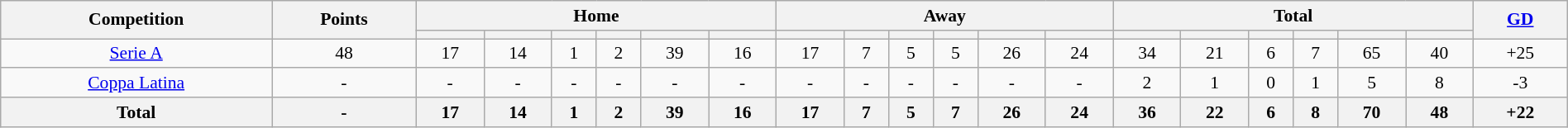<table class="wikitable" style="font-size:90%;width:100%;margin:auto;clear:both;text-align:center;">
<tr>
<th rowspan="2">Competition</th>
<th rowspan="2">Points</th>
<th colspan="6">Home</th>
<th colspan="6">Away</th>
<th colspan="6">Total</th>
<th rowspan="2"><a href='#'>GD</a></th>
</tr>
<tr>
<th></th>
<th></th>
<th></th>
<th></th>
<th></th>
<th></th>
<th></th>
<th></th>
<th></th>
<th></th>
<th></th>
<th></th>
<th></th>
<th></th>
<th></th>
<th></th>
<th></th>
<th></th>
</tr>
<tr>
<td><a href='#'>Serie A</a></td>
<td>48</td>
<td>17</td>
<td>14</td>
<td>1</td>
<td>2</td>
<td>39</td>
<td>16</td>
<td>17</td>
<td>7</td>
<td>5</td>
<td>5</td>
<td>26</td>
<td>24</td>
<td>34</td>
<td>21</td>
<td>6</td>
<td>7</td>
<td>65</td>
<td>40</td>
<td>+25</td>
</tr>
<tr>
<td><a href='#'>Coppa Latina</a></td>
<td>-</td>
<td>-</td>
<td>-</td>
<td>-</td>
<td>-</td>
<td>-</td>
<td>-</td>
<td>-</td>
<td>-</td>
<td>-</td>
<td>-</td>
<td>-</td>
<td>-</td>
<td>2</td>
<td>1</td>
<td>0</td>
<td>1</td>
<td>5</td>
<td>8</td>
<td>-3</td>
</tr>
<tr>
<th>Total</th>
<th>-</th>
<th>17</th>
<th>14</th>
<th>1</th>
<th>2</th>
<th>39</th>
<th>16</th>
<th>17</th>
<th>7</th>
<th>5</th>
<th>7</th>
<th>26</th>
<th>24</th>
<th>36</th>
<th>22</th>
<th>6</th>
<th>8</th>
<th>70</th>
<th>48</th>
<th>+22</th>
</tr>
</table>
